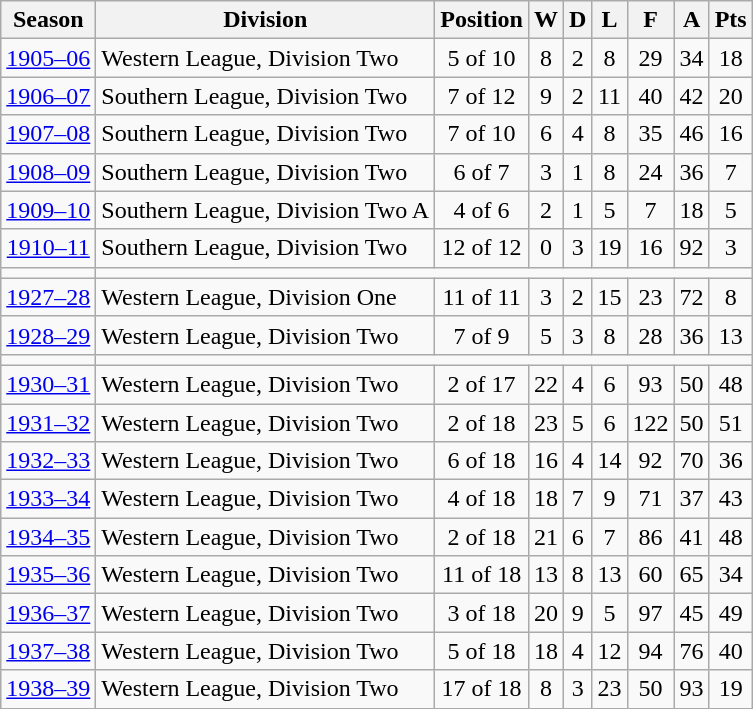<table class="wikitable" style="text-align:center;">
<tr>
<th>Season</th>
<th>Division</th>
<th>Position</th>
<th>W</th>
<th>D</th>
<th>L</th>
<th>F</th>
<th>A</th>
<th>Pts</th>
</tr>
<tr>
<td><a href='#'>1905–06</a></td>
<td align="left">Western League, Division Two</td>
<td>5 of 10</td>
<td>8</td>
<td>2</td>
<td>8</td>
<td>29</td>
<td>34</td>
<td>18</td>
</tr>
<tr>
<td><a href='#'>1906–07</a></td>
<td align="left">Southern League, Division Two</td>
<td>7 of 12</td>
<td>9</td>
<td>2</td>
<td>11</td>
<td>40</td>
<td>42</td>
<td>20</td>
</tr>
<tr>
<td><a href='#'>1907–08</a></td>
<td align="left">Southern League, Division Two</td>
<td>7 of 10</td>
<td>6</td>
<td>4</td>
<td>8</td>
<td>35</td>
<td>46</td>
<td>16</td>
</tr>
<tr>
<td><a href='#'>1908–09</a></td>
<td align="left">Southern League, Division Two</td>
<td>6 of 7</td>
<td>3</td>
<td>1</td>
<td>8</td>
<td>24</td>
<td>36</td>
<td>7</td>
</tr>
<tr>
<td><a href='#'>1909–10</a></td>
<td align="left">Southern League, Division Two A</td>
<td>4 of 6</td>
<td>2</td>
<td>1</td>
<td>5</td>
<td>7</td>
<td>18</td>
<td>5</td>
</tr>
<tr>
<td><a href='#'>1910–11</a></td>
<td align="left">Southern League, Division Two</td>
<td>12 of 12</td>
<td>0</td>
<td>3</td>
<td>19</td>
<td>16</td>
<td>92</td>
<td>3</td>
</tr>
<tr>
<td></td>
</tr>
<tr>
<td><a href='#'>1927–28</a></td>
<td align="left">Western League, Division One</td>
<td>11 of 11</td>
<td>3</td>
<td>2</td>
<td>15</td>
<td>23</td>
<td>72</td>
<td>8</td>
</tr>
<tr>
<td><a href='#'>1928–29</a></td>
<td align="left">Western League, Division Two</td>
<td>7 of 9</td>
<td>5</td>
<td>3</td>
<td>8</td>
<td>28</td>
<td>36</td>
<td>13</td>
</tr>
<tr>
<td></td>
</tr>
<tr>
<td><a href='#'>1930–31</a></td>
<td align="left">Western League, Division Two</td>
<td>2 of 17</td>
<td>22</td>
<td>4</td>
<td>6</td>
<td>93</td>
<td>50</td>
<td>48</td>
</tr>
<tr>
<td><a href='#'>1931–32</a></td>
<td align="left">Western League, Division Two</td>
<td>2 of 18</td>
<td>23</td>
<td>5</td>
<td>6</td>
<td>122</td>
<td>50</td>
<td>51</td>
</tr>
<tr>
<td><a href='#'>1932–33</a></td>
<td align="left">Western League, Division Two</td>
<td>6 of 18</td>
<td>16</td>
<td>4</td>
<td>14</td>
<td>92</td>
<td>70</td>
<td>36</td>
</tr>
<tr>
<td><a href='#'>1933–34</a></td>
<td align="left">Western League, Division Two</td>
<td>4 of 18</td>
<td>18</td>
<td>7</td>
<td>9</td>
<td>71</td>
<td>37</td>
<td>43</td>
</tr>
<tr>
<td><a href='#'>1934–35</a></td>
<td align="left">Western League, Division Two</td>
<td>2 of 18</td>
<td>21</td>
<td>6</td>
<td>7</td>
<td>86</td>
<td>41</td>
<td>48</td>
</tr>
<tr>
<td><a href='#'>1935–36</a></td>
<td align="left">Western League, Division Two</td>
<td>11 of 18</td>
<td>13</td>
<td>8</td>
<td>13</td>
<td>60</td>
<td>65</td>
<td>34</td>
</tr>
<tr>
<td><a href='#'>1936–37</a></td>
<td align="left">Western League, Division Two</td>
<td>3 of 18</td>
<td>20</td>
<td>9</td>
<td>5</td>
<td>97</td>
<td>45</td>
<td>49</td>
</tr>
<tr>
<td><a href='#'>1937–38</a></td>
<td align="left">Western League, Division Two</td>
<td>5 of 18</td>
<td>18</td>
<td>4</td>
<td>12</td>
<td>94</td>
<td>76</td>
<td>40</td>
</tr>
<tr>
<td><a href='#'>1938–39</a></td>
<td align="left">Western League, Division Two</td>
<td>17 of 18</td>
<td>8</td>
<td>3</td>
<td>23</td>
<td>50</td>
<td>93</td>
<td>19</td>
</tr>
</table>
